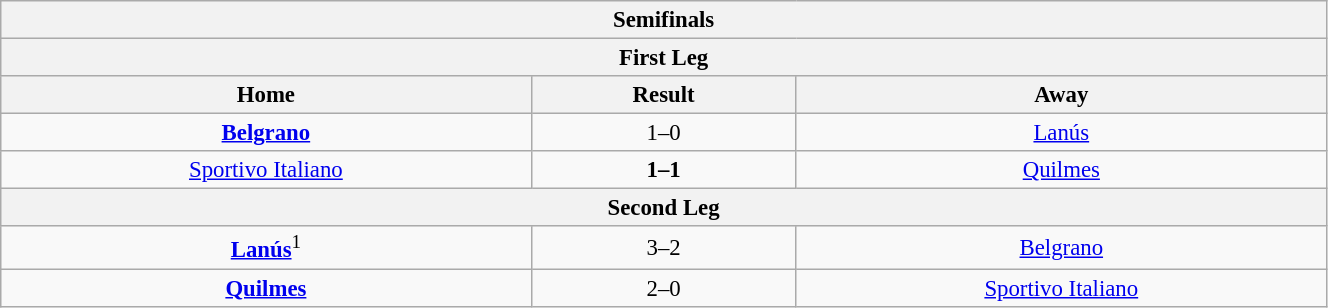<table align=center class="wikitable collapsible collapsed" style="font-size:95%; text-align: center; width: 70%;">
<tr>
<th colspan=100% style="with: 100%;" align=center>Semifinals</th>
</tr>
<tr>
<th colspan=100% style="with: 75%;" align=center>First Leg</th>
</tr>
<tr>
<th width=30%>Home</th>
<th width=15%>Result</th>
<th width=30%>Away</th>
</tr>
<tr align=center>
<td><strong><a href='#'>Belgrano</a></strong></td>
<td>1–0</td>
<td><a href='#'>Lanús</a></td>
</tr>
<tr align=center>
<td><a href='#'>Sportivo Italiano</a></td>
<td><strong>1–1</strong></td>
<td><a href='#'>Quilmes</a></td>
</tr>
<tr>
<th colspan=100% style="with: 75%;" align=center>Second Leg</th>
</tr>
<tr align=center>
<td><strong><a href='#'>Lanús</a></strong><sup>1</sup></td>
<td>3–2</td>
<td><a href='#'>Belgrano</a></td>
</tr>
<tr align=center>
<td><strong><a href='#'>Quilmes</a></strong></td>
<td>2–0</td>
<td><a href='#'>Sportivo Italiano</a></td>
</tr>
</table>
